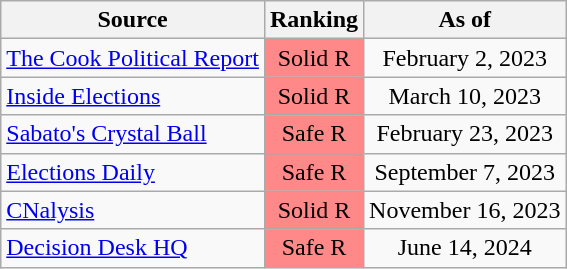<table class="wikitable" style="text-align:center">
<tr>
<th>Source</th>
<th>Ranking</th>
<th>As of</th>
</tr>
<tr>
<td align=left><a href='#'>The Cook Political Report</a></td>
<td style="color:black;background:#f88" data-sort-value=5>Solid R</td>
<td>February 2, 2023</td>
</tr>
<tr>
<td align=left><a href='#'>Inside Elections</a></td>
<td style="color:black;background:#f88" data-sort-value=5>Solid R</td>
<td>March 10, 2023</td>
</tr>
<tr>
<td align=left><a href='#'>Sabato's Crystal Ball</a></td>
<td style="color:black;background:#f88" data-sort-value=4>Safe R</td>
<td>February 23, 2023</td>
</tr>
<tr>
<td align=left><a href='#'>Elections Daily</a></td>
<td style="color:black;background:#f88" data-sort-value=4>Safe R</td>
<td>September 7, 2023</td>
</tr>
<tr>
<td align=left><a href='#'>CNalysis</a></td>
<td style="color:black;background:#f88" data-sort-value=5>Solid R</td>
<td>November 16, 2023</td>
</tr>
<tr>
<td align=left><a href='#'>Decision Desk HQ</a></td>
<td style="color:black;background:#f88" data-sort-value=4>Safe R</td>
<td>June 14, 2024</td>
</tr>
</table>
